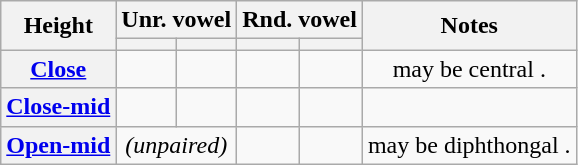<table class="wikitable" style="text-align:center">
<tr>
<th rowspan="2">Height</th>
<th colspan="2">Unr. vowel</th>
<th colspan="2">Rnd. vowel</th>
<th rowspan="2">Notes</th>
</tr>
<tr>
<th></th>
<th></th>
<th></th>
<th></th>
</tr>
<tr>
<th><a href='#'>Close</a></th>
<td></td>
<td></td>
<td></td>
<td></td>
<td> may be central .</td>
</tr>
<tr>
<th><a href='#'>Close-mid</a></th>
<td></td>
<td></td>
<td></td>
<td></td>
<td></td>
</tr>
<tr>
<th><a href='#'>Open-mid</a></th>
<td colspan="2"><em>(unpaired)</em></td>
<td></td>
<td></td>
<td> may be diphthongal .</td>
</tr>
</table>
